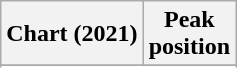<table class="wikitable plainrowheaders" style="text-align:center">
<tr>
<th scope="col">Chart (2021)</th>
<th scope="col">Peak<br>position</th>
</tr>
<tr>
</tr>
<tr>
</tr>
</table>
